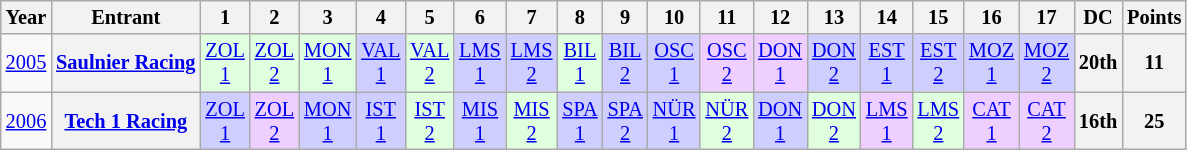<table class="wikitable" style="text-align:center; font-size:85%">
<tr>
<th>Year</th>
<th>Entrant</th>
<th>1</th>
<th>2</th>
<th>3</th>
<th>4</th>
<th>5</th>
<th>6</th>
<th>7</th>
<th>8</th>
<th>9</th>
<th>10</th>
<th>11</th>
<th>12</th>
<th>13</th>
<th>14</th>
<th>15</th>
<th>16</th>
<th>17</th>
<th>DC</th>
<th>Points</th>
</tr>
<tr>
<td><a href='#'>2005</a></td>
<th nowrap><a href='#'>Saulnier Racing</a></th>
<td style="background:#DFFFDF;"><a href='#'>ZOL<br>1</a><br></td>
<td style="background:#DFFFDF;"><a href='#'>ZOL<br>2</a><br></td>
<td style="background:#DFFFDF;"><a href='#'>MON<br>1</a><br></td>
<td style="background:#CFCFFF;"><a href='#'>VAL<br>1</a><br></td>
<td style="background:#DFFFDF;"><a href='#'>VAL<br>2</a><br></td>
<td style="background:#CFCFFF;"><a href='#'>LMS<br>1</a><br></td>
<td style="background:#CFCFFF;"><a href='#'>LMS<br>2</a><br></td>
<td style="background:#DFFFDF;"><a href='#'>BIL<br>1</a><br></td>
<td style="background:#CFCFFF;"><a href='#'>BIL<br>2</a><br></td>
<td style="background:#CFCFFF;"><a href='#'>OSC<br>1</a><br></td>
<td style="background:#EFCFFF;"><a href='#'>OSC<br>2</a><br></td>
<td style="background:#EFCFFF;"><a href='#'>DON<br>1</a><br></td>
<td style="background:#CFCFFF;"><a href='#'>DON<br>2</a><br></td>
<td style="background:#CFCFFF;"><a href='#'>EST<br>1</a><br></td>
<td style="background:#CFCFFF;"><a href='#'>EST<br>2</a><br></td>
<td style="background:#CFCFFF;"><a href='#'>MOZ<br>1</a><br></td>
<td style="background:#CFCFFF;"><a href='#'>MOZ<br>2</a><br></td>
<th>20th</th>
<th>11</th>
</tr>
<tr>
<td><a href='#'>2006</a></td>
<th nowrap><a href='#'>Tech 1 Racing</a></th>
<td style="background:#CFCFFF;"><a href='#'>ZOL<br>1</a><br></td>
<td style="background:#EFCFFF;"><a href='#'>ZOL<br>2</a><br></td>
<td style="background:#CFCFFF;"><a href='#'>MON<br>1</a><br></td>
<td style="background:#CFCFFF;"><a href='#'>IST<br>1</a><br></td>
<td style="background:#DFFFDF;"><a href='#'>IST<br>2</a><br></td>
<td style="background:#CFCFFF;"><a href='#'>MIS<br>1</a><br></td>
<td style="background:#DFFFDF;"><a href='#'>MIS<br>2</a><br></td>
<td style="background:#CFCFFF;"><a href='#'>SPA<br>1</a><br></td>
<td style="background:#CFCFFF;"><a href='#'>SPA<br>2</a><br></td>
<td style="background:#CFCFFF;"><a href='#'>NÜR<br>1</a><br></td>
<td style="background:#DFFFDF;"><a href='#'>NÜR<br>2</a><br></td>
<td style="background:#CFCFFF;"><a href='#'>DON<br>1</a><br></td>
<td style="background:#DFFFDF;"><a href='#'>DON<br>2</a><br></td>
<td style="background:#EFCFFF;"><a href='#'>LMS<br>1</a><br></td>
<td style="background:#DFFFDF;"><a href='#'>LMS<br>2</a><br></td>
<td style="background:#EFCFFF;"><a href='#'>CAT<br>1</a><br></td>
<td style="background:#EFCFFF;"><a href='#'>CAT<br>2</a><br></td>
<th>16th</th>
<th>25</th>
</tr>
</table>
